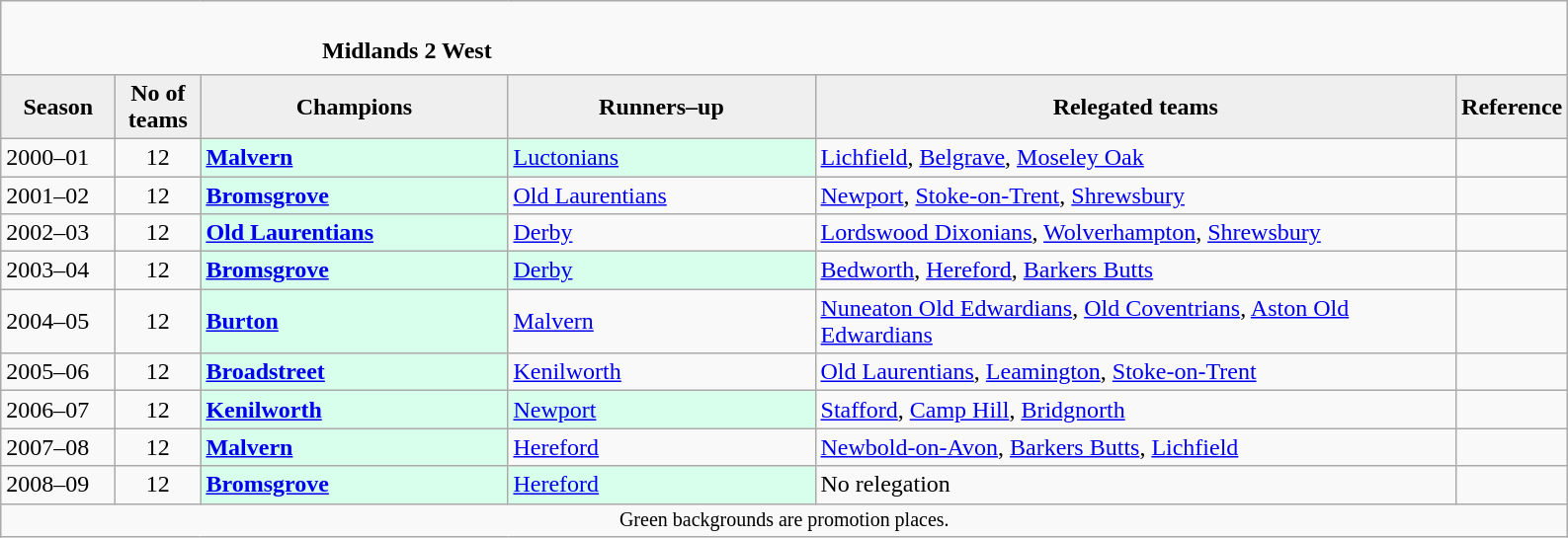<table class="wikitable" style="text-align: left;">
<tr>
<td colspan="11" cellpadding="0" cellspacing="0"><br><table border="0" style="width:100%;" cellpadding="0" cellspacing="0">
<tr>
<td style="width:20%; border:0;"></td>
<td style="border:0;"><strong>Midlands 2 West</strong></td>
<td style="width:20%; border:0;"></td>
</tr>
</table>
</td>
</tr>
<tr>
<th style="background:#efefef; width:70px;">Season</th>
<th style="background:#efefef; width:50px;">No of teams</th>
<th style="background:#efefef; width:200px;">Champions</th>
<th style="background:#efefef; width:200px;">Runners–up</th>
<th style="background:#efefef; width:425px;">Relegated teams</th>
<th style="background:#efefef; width:50px;">Reference</th>
</tr>
<tr align=left>
<td>2000–01</td>
<td style="text-align: center;">12</td>
<td style="background:#d8ffeb;"><strong><a href='#'>Malvern</a></strong></td>
<td style="background:#d8ffeb;"><a href='#'>Luctonians</a></td>
<td><a href='#'>Lichfield</a>, <a href='#'>Belgrave</a>, <a href='#'>Moseley Oak</a></td>
<td></td>
</tr>
<tr>
<td>2001–02</td>
<td style="text-align: center;">12</td>
<td style="background:#d8ffeb;"><strong><a href='#'>Bromsgrove</a></strong></td>
<td><a href='#'>Old Laurentians</a></td>
<td><a href='#'>Newport</a>, <a href='#'>Stoke-on-Trent</a>, <a href='#'>Shrewsbury</a></td>
<td></td>
</tr>
<tr>
<td>2002–03</td>
<td style="text-align: center;">12</td>
<td style="background:#d8ffeb;"><strong><a href='#'>Old Laurentians</a></strong></td>
<td><a href='#'>Derby</a></td>
<td><a href='#'>Lordswood Dixonians</a>, <a href='#'>Wolverhampton</a>, <a href='#'>Shrewsbury</a></td>
<td></td>
</tr>
<tr>
<td>2003–04</td>
<td style="text-align: center;">12</td>
<td style="background:#d8ffeb;"><strong><a href='#'>Bromsgrove</a></strong></td>
<td style="background:#d8ffeb;"><a href='#'>Derby</a></td>
<td><a href='#'>Bedworth</a>, <a href='#'>Hereford</a>, <a href='#'>Barkers Butts</a></td>
<td></td>
</tr>
<tr>
<td>2004–05</td>
<td style="text-align: center;">12</td>
<td style="background:#d8ffeb;"><strong><a href='#'>Burton</a></strong></td>
<td><a href='#'>Malvern</a></td>
<td><a href='#'>Nuneaton Old Edwardians</a>, <a href='#'>Old Coventrians</a>, <a href='#'>Aston Old Edwardians</a></td>
<td></td>
</tr>
<tr>
<td>2005–06</td>
<td style="text-align: center;">12</td>
<td style="background:#d8ffeb;"><strong><a href='#'>Broadstreet</a></strong></td>
<td><a href='#'>Kenilworth</a></td>
<td><a href='#'>Old Laurentians</a>, <a href='#'>Leamington</a>, <a href='#'>Stoke-on-Trent</a></td>
<td></td>
</tr>
<tr>
<td>2006–07</td>
<td style="text-align: center;">12</td>
<td style="background:#d8ffeb;"><strong><a href='#'>Kenilworth</a></strong></td>
<td style="background:#d8ffeb;"><a href='#'>Newport</a></td>
<td><a href='#'>Stafford</a>, <a href='#'>Camp Hill</a>, <a href='#'>Bridgnorth</a></td>
<td></td>
</tr>
<tr>
<td>2007–08</td>
<td style="text-align: center;">12</td>
<td style="background:#d8ffeb;"><strong><a href='#'>Malvern</a></strong></td>
<td><a href='#'>Hereford</a></td>
<td><a href='#'>Newbold-on-Avon</a>, <a href='#'>Barkers Butts</a>, <a href='#'>Lichfield</a></td>
<td></td>
</tr>
<tr>
<td>2008–09</td>
<td style="text-align: center;">12</td>
<td style="background:#d8ffeb;"><strong><a href='#'>Bromsgrove</a></strong></td>
<td style="background:#d8ffeb;"><a href='#'>Hereford</a></td>
<td>No relegation</td>
<td></td>
</tr>
<tr>
<td colspan="15"  style="border:0; font-size:smaller; text-align:center;">Green backgrounds are promotion places.</td>
</tr>
</table>
